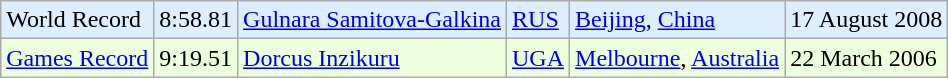<table class="wikitable">
<tr bgcolor = "ddeeff">
<td>World Record</td>
<td>8:58.81</td>
<td><a href='#'>Gulnara Samitova-Galkina</a></td>
<td><a href='#'>RUS</a></td>
<td><a href='#'>Beijing</a>, <a href='#'>China</a></td>
<td>17 August 2008</td>
</tr>
<tr bgcolor = "eeffdd">
<td><a href='#'>Games Record</a></td>
<td>9:19.51</td>
<td><a href='#'>Dorcus Inzikuru</a></td>
<td><a href='#'>UGA</a></td>
<td><a href='#'>Melbourne</a>, <a href='#'>Australia</a></td>
<td>22 March 2006</td>
</tr>
</table>
